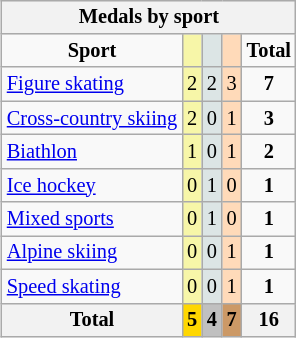<table class="wikitable" style="font-size:85%;float:right;clear:right;">
<tr style="background:#efefef;">
<th colspan=5><strong>Medals by sport</strong></th>
</tr>
<tr align=center>
<td><strong>Sport</strong></td>
<td bgcolor=#f7f6a8></td>
<td bgcolor=#dce5e5></td>
<td bgcolor=#ffdab9></td>
<td><strong>Total</strong></td>
</tr>
<tr align=center>
<td align=left><a href='#'>Figure skating</a></td>
<td style="background:#F7F6A8;">2</td>
<td style="background:#DCE5E5;">2</td>
<td style="background:#FFDAB9;">3</td>
<td><strong>7</strong></td>
</tr>
<tr align=center>
<td align=left><a href='#'>Cross-country skiing</a></td>
<td style="background:#F7F6A8;">2</td>
<td style="background:#DCE5E5;">0</td>
<td style="background:#FFDAB9;">1</td>
<td><strong>3</strong></td>
</tr>
<tr align=center>
<td align=left><a href='#'>Biathlon</a></td>
<td style="background:#F7F6A8;">1</td>
<td style="background:#DCE5E5;">0</td>
<td style="background:#FFDAB9;">1</td>
<td><strong>2</strong></td>
</tr>
<tr align=center>
<td align=left><a href='#'>Ice hockey</a></td>
<td style="background:#F7F6A8;">0</td>
<td style="background:#DCE5E5;">1</td>
<td style="background:#FFDAB9;">0</td>
<td><strong>1</strong></td>
</tr>
<tr align=center>
<td align=left><a href='#'>Mixed sports</a></td>
<td style="background:#F7F6A8;">0</td>
<td style="background:#DCE5E5;">1</td>
<td style="background:#FFDAB9;">0</td>
<td><strong>1</strong></td>
</tr>
<tr align=center>
<td align=left><a href='#'>Alpine skiing</a></td>
<td style="background:#F7F6A8;">0</td>
<td style="background:#DCE5E5;">0</td>
<td style="background:#FFDAB9;">1</td>
<td><strong>1</strong></td>
</tr>
<tr align=center>
<td align=left><a href='#'>Speed skating</a></td>
<td style="background:#F7F6A8;">0</td>
<td style="background:#DCE5E5;">0</td>
<td style="background:#FFDAB9;">1</td>
<td><strong>1</strong></td>
</tr>
<tr align=center>
<th><strong>Total</strong></th>
<th style="background:gold;"><strong>5</strong></th>
<th style="background:silver;"><strong>4</strong></th>
<th style="background:#c96;"><strong>7</strong></th>
<th><strong>16</strong></th>
</tr>
</table>
